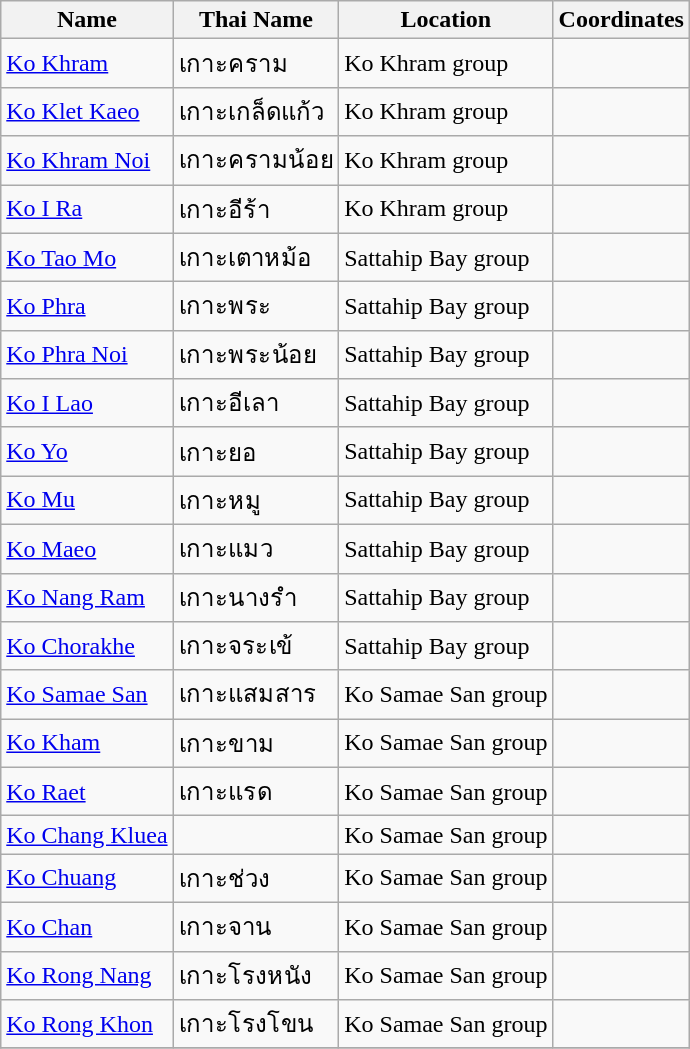<table class="wikitable sortable">
<tr>
<th rowspan=1>Name</th>
<th>Thai Name</th>
<th>Location</th>
<th>Coordinates</th>
</tr>
<tr>
<td><a href='#'>Ko Khram</a></td>
<td>เกาะคราม</td>
<td>Ko Khram group</td>
<td></td>
</tr>
<tr>
<td><a href='#'>Ko Klet Kaeo</a></td>
<td>เกาะเกล็ดแก้ว</td>
<td>Ko Khram group</td>
<td></td>
</tr>
<tr>
<td><a href='#'>Ko Khram Noi</a></td>
<td>เกาะครามน้อย</td>
<td>Ko Khram group</td>
<td></td>
</tr>
<tr>
<td><a href='#'>Ko I Ra</a></td>
<td>เกาะอีร้า</td>
<td>Ko Khram group</td>
<td></td>
</tr>
<tr>
<td><a href='#'>Ko Tao Mo</a></td>
<td>เกาะเตาหม้อ</td>
<td>Sattahip Bay group</td>
<td></td>
</tr>
<tr>
<td><a href='#'>Ko Phra</a></td>
<td>เกาะพระ</td>
<td>Sattahip Bay group</td>
<td></td>
</tr>
<tr>
<td><a href='#'>Ko Phra Noi</a></td>
<td>เกาะพระน้อย</td>
<td>Sattahip Bay group</td>
<td></td>
</tr>
<tr>
<td><a href='#'>Ko I Lao</a></td>
<td>เกาะอีเลา</td>
<td>Sattahip Bay group</td>
<td></td>
</tr>
<tr>
<td><a href='#'>Ko Yo</a></td>
<td>เกาะยอ</td>
<td>Sattahip Bay group</td>
<td></td>
</tr>
<tr>
<td><a href='#'>Ko Mu</a></td>
<td>เกาะหมู</td>
<td>Sattahip Bay group</td>
<td></td>
</tr>
<tr>
<td><a href='#'>Ko Maeo</a></td>
<td>เกาะแมว</td>
<td>Sattahip Bay group</td>
<td></td>
</tr>
<tr>
<td><a href='#'>Ko Nang Ram</a></td>
<td>เกาะนางรำ</td>
<td>Sattahip Bay group</td>
<td></td>
</tr>
<tr>
<td><a href='#'>Ko Chorakhe</a></td>
<td>เกาะจระเข้</td>
<td>Sattahip Bay group</td>
<td></td>
</tr>
<tr>
<td><a href='#'>Ko Samae San</a></td>
<td>เกาะแสมสาร</td>
<td>Ko Samae San group</td>
<td></td>
</tr>
<tr>
<td><a href='#'>Ko Kham</a></td>
<td>เกาะขาม</td>
<td>Ko Samae San group</td>
<td></td>
</tr>
<tr>
<td><a href='#'>Ko Raet</a></td>
<td>เกาะแรด</td>
<td>Ko Samae San group</td>
<td></td>
</tr>
<tr>
<td><a href='#'>Ko Chang Kluea</a></td>
<td></td>
<td>Ko Samae San group</td>
<td></td>
</tr>
<tr>
<td><a href='#'>Ko Chuang</a></td>
<td>เกาะช่วง</td>
<td>Ko Samae San group</td>
<td></td>
</tr>
<tr>
<td><a href='#'>Ko Chan</a></td>
<td>เกาะจาน</td>
<td>Ko Samae San group</td>
<td></td>
</tr>
<tr>
<td><a href='#'>Ko Rong Nang</a></td>
<td>เกาะโรงหนัง</td>
<td>Ko Samae San group</td>
<td></td>
</tr>
<tr>
<td><a href='#'>Ko Rong Khon</a></td>
<td>เกาะโรงโขน</td>
<td>Ko Samae San group</td>
<td></td>
</tr>
<tr>
</tr>
</table>
